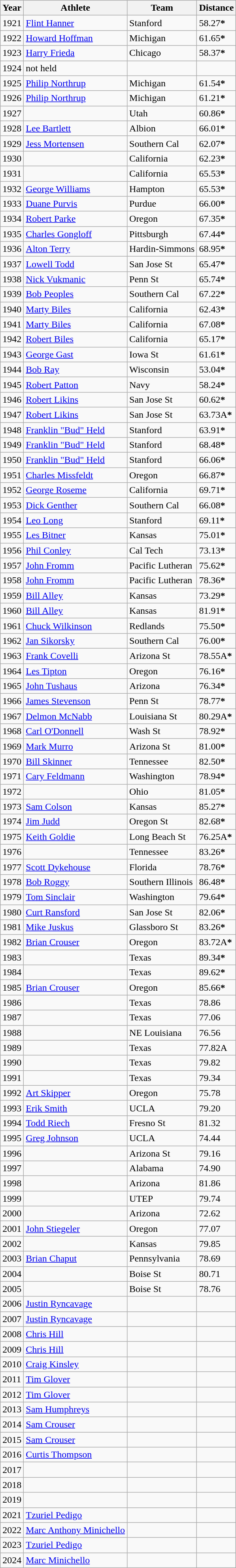<table class="wikitable sortable">
<tr>
<th>Year</th>
<th>Athlete</th>
<th>Team</th>
<th>Distance</th>
</tr>
<tr>
<td>1921</td>
<td><a href='#'>Flint Hanner</a></td>
<td>Stanford</td>
<td>58.27<strong>*</strong></td>
</tr>
<tr>
<td>1922</td>
<td><a href='#'>Howard Hoffman</a></td>
<td>Michigan</td>
<td>61.65<strong>*</strong></td>
</tr>
<tr>
<td>1923</td>
<td><a href='#'>Harry Frieda</a></td>
<td>Chicago</td>
<td>58.37<strong>*</strong></td>
</tr>
<tr>
<td>1924</td>
<td>not held</td>
<td></td>
</tr>
<tr>
<td>1925</td>
<td><a href='#'>Philip Northrup</a></td>
<td>Michigan</td>
<td>61.54<strong>*</strong></td>
</tr>
<tr>
<td>1926</td>
<td><a href='#'>Philip Northrup</a></td>
<td>Michigan</td>
<td>61.21<strong>*</strong></td>
</tr>
<tr>
<td>1927</td>
<td></td>
<td>Utah</td>
<td>60.86<strong>*</strong></td>
</tr>
<tr>
<td>1928</td>
<td><a href='#'>Lee Bartlett</a></td>
<td>Albion</td>
<td>66.01<strong>*</strong></td>
</tr>
<tr>
<td>1929</td>
<td><a href='#'>Jess Mortensen</a></td>
<td>Southern Cal</td>
<td>62.07<strong>*</strong></td>
</tr>
<tr>
<td>1930</td>
<td></td>
<td>California</td>
<td>62.23<strong>*</strong></td>
</tr>
<tr>
<td>1931</td>
<td></td>
<td>California</td>
<td>65.53<strong>*</strong></td>
</tr>
<tr>
<td>1932</td>
<td><a href='#'>George Williams</a></td>
<td>Hampton</td>
<td>65.53<strong>*</strong></td>
</tr>
<tr>
<td>1933</td>
<td><a href='#'>Duane Purvis</a></td>
<td>Purdue</td>
<td>66.00<strong>*</strong></td>
</tr>
<tr>
<td>1934</td>
<td><a href='#'>Robert Parke</a></td>
<td>Oregon</td>
<td>67.35<strong>*</strong></td>
</tr>
<tr>
<td>1935</td>
<td><a href='#'>Charles Gongloff</a></td>
<td>Pittsburgh</td>
<td>67.44<strong>*</strong></td>
</tr>
<tr>
<td>1936</td>
<td><a href='#'>Alton Terry</a></td>
<td>Hardin-Simmons</td>
<td>68.95<strong>*</strong></td>
</tr>
<tr>
<td>1937</td>
<td><a href='#'>Lowell Todd</a></td>
<td>San Jose St</td>
<td>65.47<strong>*</strong></td>
</tr>
<tr>
<td>1938</td>
<td><a href='#'>Nick Vukmanic</a></td>
<td>Penn St</td>
<td>65.74<strong>*</strong></td>
</tr>
<tr>
<td>1939</td>
<td><a href='#'>Bob Peoples</a></td>
<td>Southern Cal</td>
<td>67.22<strong>*</strong></td>
</tr>
<tr>
<td>1940</td>
<td><a href='#'>Marty Biles</a></td>
<td>California</td>
<td>62.43<strong>*</strong></td>
</tr>
<tr>
<td>1941</td>
<td><a href='#'>Marty Biles</a></td>
<td>California</td>
<td>67.08<strong>*</strong></td>
</tr>
<tr>
<td>1942</td>
<td><a href='#'>Robert Biles</a></td>
<td>California</td>
<td>65.17<strong>*</strong></td>
</tr>
<tr>
<td>1943</td>
<td><a href='#'>George Gast</a></td>
<td>Iowa St</td>
<td>61.61<strong>*</strong></td>
</tr>
<tr>
<td>1944</td>
<td><a href='#'>Bob Ray</a></td>
<td>Wisconsin</td>
<td>53.04<strong>*</strong></td>
</tr>
<tr>
<td>1945</td>
<td><a href='#'>Robert Patton</a></td>
<td>Navy</td>
<td>58.24<strong>*</strong></td>
</tr>
<tr>
<td>1946</td>
<td><a href='#'>Robert Likins</a></td>
<td>San Jose St</td>
<td>60.62<strong>*</strong></td>
</tr>
<tr>
<td>1947</td>
<td><a href='#'>Robert Likins</a></td>
<td>San Jose St</td>
<td>63.73A<strong>*</strong></td>
</tr>
<tr>
<td>1948</td>
<td><a href='#'>Franklin "Bud" Held</a></td>
<td>Stanford</td>
<td>63.91<strong>*</strong></td>
</tr>
<tr>
<td>1949</td>
<td><a href='#'>Franklin "Bud" Held</a></td>
<td>Stanford</td>
<td>68.48<strong>*</strong></td>
</tr>
<tr>
<td>1950</td>
<td><a href='#'>Franklin "Bud" Held</a></td>
<td>Stanford</td>
<td>66.06<strong>*</strong></td>
</tr>
<tr>
<td>1951</td>
<td><a href='#'>Charles Missfeldt</a></td>
<td>Oregon</td>
<td>66.87<strong>*</strong></td>
</tr>
<tr>
<td>1952</td>
<td><a href='#'>George Roseme</a></td>
<td>California</td>
<td>69.71<strong>*</strong></td>
</tr>
<tr>
<td>1953</td>
<td><a href='#'>Dick Genther</a></td>
<td>Southern Cal</td>
<td>66.08<strong>*</strong></td>
</tr>
<tr>
<td>1954</td>
<td><a href='#'>Leo Long</a></td>
<td>Stanford</td>
<td>69.11<strong>*</strong></td>
</tr>
<tr>
<td>1955</td>
<td><a href='#'>Les Bitner</a></td>
<td>Kansas</td>
<td>75.01<strong>*</strong></td>
</tr>
<tr>
<td>1956</td>
<td><a href='#'>Phil Conley</a></td>
<td>Cal Tech</td>
<td>73.13<strong>*</strong></td>
</tr>
<tr>
<td>1957</td>
<td><a href='#'>John Fromm</a></td>
<td>Pacific Lutheran</td>
<td>75.62<strong>*</strong></td>
</tr>
<tr>
<td>1958</td>
<td><a href='#'>John Fromm</a></td>
<td>Pacific Lutheran</td>
<td>78.36<strong>*</strong></td>
</tr>
<tr>
<td>1959</td>
<td><a href='#'>Bill Alley</a></td>
<td>Kansas</td>
<td>73.29<strong>*</strong></td>
</tr>
<tr>
<td>1960</td>
<td><a href='#'>Bill Alley</a></td>
<td>Kansas</td>
<td>81.91<strong>*</strong></td>
</tr>
<tr>
<td>1961</td>
<td><a href='#'>Chuck Wilkinson</a></td>
<td>Redlands</td>
<td>75.50<strong>*</strong></td>
</tr>
<tr>
<td>1962</td>
<td><a href='#'>Jan Sikorsky</a></td>
<td>Southern Cal</td>
<td>76.00<strong>*</strong></td>
</tr>
<tr>
<td>1963</td>
<td><a href='#'>Frank Covelli</a></td>
<td>Arizona St</td>
<td>78.55A<strong>*</strong></td>
</tr>
<tr>
<td>1964</td>
<td><a href='#'>Les Tipton</a></td>
<td>Oregon</td>
<td>76.16<strong>*</strong></td>
</tr>
<tr>
<td>1965</td>
<td><a href='#'>John Tushaus</a></td>
<td>Arizona</td>
<td>76.34<strong>*</strong></td>
</tr>
<tr>
<td>1966</td>
<td><a href='#'>James Stevenson</a></td>
<td>Penn St</td>
<td>78.77<strong>*</strong></td>
</tr>
<tr>
<td>1967</td>
<td><a href='#'>Delmon McNabb</a></td>
<td>Louisiana St</td>
<td>80.29A<strong>*</strong></td>
</tr>
<tr>
<td>1968</td>
<td><a href='#'>Carl O'Donnell</a></td>
<td>Wash St</td>
<td>78.92<strong>*</strong></td>
</tr>
<tr>
<td>1969</td>
<td><a href='#'>Mark Murro</a></td>
<td>Arizona St</td>
<td>81.00<strong>*</strong></td>
</tr>
<tr>
<td>1970</td>
<td><a href='#'>Bill Skinner</a></td>
<td>Tennessee</td>
<td>82.50<strong>*</strong></td>
</tr>
<tr>
<td>1971</td>
<td><a href='#'>Cary Feldmann</a></td>
<td>Washington</td>
<td>78.94<strong>*</strong></td>
</tr>
<tr>
<td>1972</td>
<td></td>
<td>Ohio</td>
<td>81.05<strong>*</strong></td>
</tr>
<tr>
<td>1973</td>
<td><a href='#'>Sam Colson</a></td>
<td>Kansas</td>
<td>85.27<strong>*</strong></td>
</tr>
<tr>
<td>1974</td>
<td><a href='#'>Jim Judd</a></td>
<td>Oregon St</td>
<td>82.68<strong>*</strong></td>
</tr>
<tr>
<td>1975</td>
<td><a href='#'>Keith Goldie</a></td>
<td>Long Beach St</td>
<td>76.25A<strong>*</strong></td>
</tr>
<tr>
<td>1976</td>
<td></td>
<td>Tennessee</td>
<td>83.26<strong>*</strong></td>
</tr>
<tr>
<td>1977</td>
<td><a href='#'>Scott Dykehouse</a></td>
<td>Florida</td>
<td>78.76<strong>*</strong></td>
</tr>
<tr>
<td>1978</td>
<td><a href='#'>Bob Roggy</a></td>
<td>Southern Illinois</td>
<td>86.48<strong>*</strong></td>
</tr>
<tr>
<td>1979</td>
<td><a href='#'>Tom Sinclair</a></td>
<td>Washington</td>
<td>79.64<strong>*</strong></td>
</tr>
<tr>
<td>1980</td>
<td><a href='#'>Curt Ransford</a></td>
<td>San Jose St</td>
<td>82.06<strong>*</strong></td>
</tr>
<tr>
<td>1981</td>
<td><a href='#'>Mike Juskus</a></td>
<td>Glassboro St</td>
<td>83.26<strong>*</strong></td>
</tr>
<tr>
<td>1982</td>
<td><a href='#'>Brian Crouser</a></td>
<td>Oregon</td>
<td>83.72A<strong>*</strong></td>
</tr>
<tr>
<td>1983</td>
<td></td>
<td>Texas</td>
<td>89.34<strong>*</strong></td>
</tr>
<tr>
<td>1984</td>
<td></td>
<td>Texas</td>
<td>89.62<strong>*</strong></td>
</tr>
<tr>
<td>1985</td>
<td><a href='#'>Brian Crouser</a></td>
<td>Oregon</td>
<td>85.66<strong>*</strong></td>
</tr>
<tr>
<td>1986</td>
<td></td>
<td>Texas</td>
<td>78.86</td>
</tr>
<tr>
<td>1987</td>
<td></td>
<td>Texas</td>
<td>77.06</td>
</tr>
<tr>
<td>1988</td>
<td></td>
<td>NE Louisiana</td>
<td>76.56</td>
</tr>
<tr>
<td>1989</td>
<td></td>
<td>Texas</td>
<td>77.82A</td>
</tr>
<tr>
<td>1990</td>
<td></td>
<td>Texas</td>
<td>79.82</td>
</tr>
<tr>
<td>1991</td>
<td></td>
<td>Texas</td>
<td>79.34</td>
</tr>
<tr>
<td>1992</td>
<td><a href='#'>Art Skipper</a></td>
<td>Oregon</td>
<td>75.78</td>
</tr>
<tr>
<td>1993</td>
<td><a href='#'>Erik Smith</a></td>
<td>UCLA</td>
<td>79.20</td>
</tr>
<tr>
<td>1994</td>
<td><a href='#'>Todd Riech</a></td>
<td>Fresno St</td>
<td>81.32</td>
</tr>
<tr>
<td>1995</td>
<td><a href='#'>Greg Johnson</a></td>
<td>UCLA</td>
<td>74.44</td>
</tr>
<tr>
<td>1996</td>
<td></td>
<td>Arizona St</td>
<td>79.16</td>
</tr>
<tr>
<td>1997</td>
<td></td>
<td>Alabama</td>
<td>74.90</td>
</tr>
<tr>
<td>1998</td>
<td></td>
<td>Arizona</td>
<td>81.86</td>
</tr>
<tr>
<td>1999</td>
<td></td>
<td>UTEP</td>
<td>79.74</td>
</tr>
<tr>
<td>2000</td>
<td></td>
<td>Arizona</td>
<td>72.62</td>
</tr>
<tr>
<td>2001</td>
<td><a href='#'>John Stiegeler</a></td>
<td>Oregon</td>
<td>77.07</td>
</tr>
<tr>
<td>2002</td>
<td></td>
<td>Kansas</td>
<td>79.85</td>
</tr>
<tr>
<td>2003</td>
<td><a href='#'>Brian Chaput</a></td>
<td>Pennsylvania</td>
<td>78.69</td>
</tr>
<tr>
<td>2004</td>
<td></td>
<td>Boise St</td>
<td>80.71</td>
</tr>
<tr>
<td>2005</td>
<td></td>
<td>Boise St</td>
<td>78.76</td>
</tr>
<tr>
<td>2006</td>
<td><a href='#'>Justin Ryncavage</a></td>
<td></td>
<td></td>
</tr>
<tr>
<td>2007</td>
<td><a href='#'>Justin Ryncavage</a></td>
<td></td>
<td></td>
</tr>
<tr>
<td>2008</td>
<td><a href='#'>Chris Hill</a></td>
<td></td>
<td></td>
</tr>
<tr>
<td>2009</td>
<td><a href='#'>Chris Hill</a></td>
<td></td>
<td></td>
</tr>
<tr>
<td>2010</td>
<td><a href='#'>Craig Kinsley</a></td>
<td></td>
<td></td>
</tr>
<tr>
<td>2011</td>
<td><a href='#'>Tim Glover</a></td>
<td></td>
<td></td>
</tr>
<tr>
<td>2012</td>
<td><a href='#'>Tim Glover</a></td>
<td></td>
<td></td>
</tr>
<tr>
<td>2013</td>
<td><a href='#'>Sam Humphreys</a></td>
<td></td>
<td></td>
</tr>
<tr>
<td>2014</td>
<td><a href='#'>Sam Crouser</a></td>
<td></td>
<td></td>
</tr>
<tr>
<td>2015</td>
<td><a href='#'>Sam Crouser</a></td>
<td></td>
<td></td>
</tr>
<tr>
<td>2016</td>
<td><a href='#'>Curtis Thompson</a></td>
<td></td>
<td></td>
</tr>
<tr>
<td>2017</td>
<td></td>
<td></td>
<td></td>
</tr>
<tr>
<td>2018</td>
<td></td>
<td></td>
<td></td>
</tr>
<tr>
<td>2019</td>
<td></td>
<td></td>
<td></td>
</tr>
<tr>
<td>2021</td>
<td><a href='#'>Tzuriel Pedigo</a></td>
<td></td>
<td></td>
</tr>
<tr>
<td>2022</td>
<td><a href='#'>Marc Anthony Minichello</a></td>
<td></td>
<td></td>
</tr>
<tr>
<td>2023</td>
<td><a href='#'>Tzuriel Pedigo</a></td>
<td></td>
<td></td>
</tr>
<tr>
<td>2024</td>
<td><a href='#'>Marc Minichello</a></td>
<td></td>
<td></td>
</tr>
</table>
